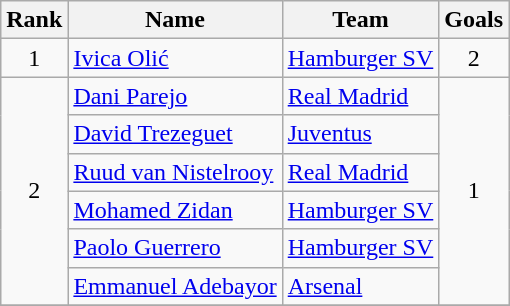<table class="wikitable" style="text-align: center;">
<tr>
<th>Rank</th>
<th>Name</th>
<th>Team</th>
<th>Goals</th>
</tr>
<tr>
<td rowspan"1">1</td>
<td align="left"> <a href='#'>Ivica Olić</a></td>
<td align="left"> <a href='#'>Hamburger SV</a></td>
<td rowspan="1">2</td>
</tr>
<tr>
<td rowspan="6">2</td>
<td align="left"> <a href='#'>Dani Parejo</a></td>
<td align="left"> <a href='#'>Real Madrid</a></td>
<td rowspan="6">1</td>
</tr>
<tr>
<td align="left"> <a href='#'>David Trezeguet</a></td>
<td align="left"> <a href='#'>Juventus</a></td>
</tr>
<tr>
<td align="left"> <a href='#'>Ruud van Nistelrooy</a></td>
<td align="left"> <a href='#'>Real Madrid</a></td>
</tr>
<tr>
<td align="left"> <a href='#'>Mohamed Zidan</a></td>
<td align="left"> <a href='#'>Hamburger SV</a></td>
</tr>
<tr>
<td align="left"> <a href='#'>Paolo Guerrero</a></td>
<td align="left"> <a href='#'>Hamburger SV</a></td>
</tr>
<tr>
<td align="left"> <a href='#'>Emmanuel Adebayor</a></td>
<td align="left"> <a href='#'>Arsenal</a></td>
</tr>
<tr>
</tr>
</table>
